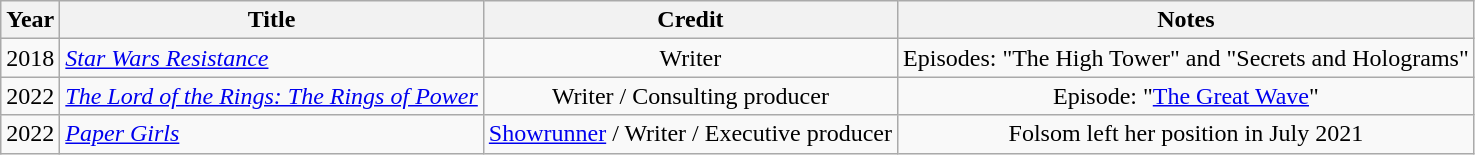<table class="wikitable plainrowheaders sortable" style="text-align: center; margin-right: 0;">
<tr>
<th scope="col">Year</th>
<th scope="col">Title</th>
<th scope="col">Credit</th>
<th scope="col">Notes</th>
</tr>
<tr>
<td>2018</td>
<td style="text-align: left;"><em><a href='#'>Star Wars Resistance</a></em></td>
<td>Writer</td>
<td>Episodes: "The High Tower" and "Secrets and Holograms"</td>
</tr>
<tr>
<td>2022</td>
<td style="text-align: left;"><em><a href='#'>The Lord of the Rings: The Rings of Power</a></em></td>
<td>Writer / Consulting producer</td>
<td>Episode: "<a href='#'>The Great Wave</a>"</td>
</tr>
<tr>
<td>2022</td>
<td style="text-align: left;"><em><a href='#'>Paper Girls</a></em></td>
<td><a href='#'>Showrunner</a> / Writer / Executive producer</td>
<td>Folsom left her position in July 2021</td>
</tr>
</table>
